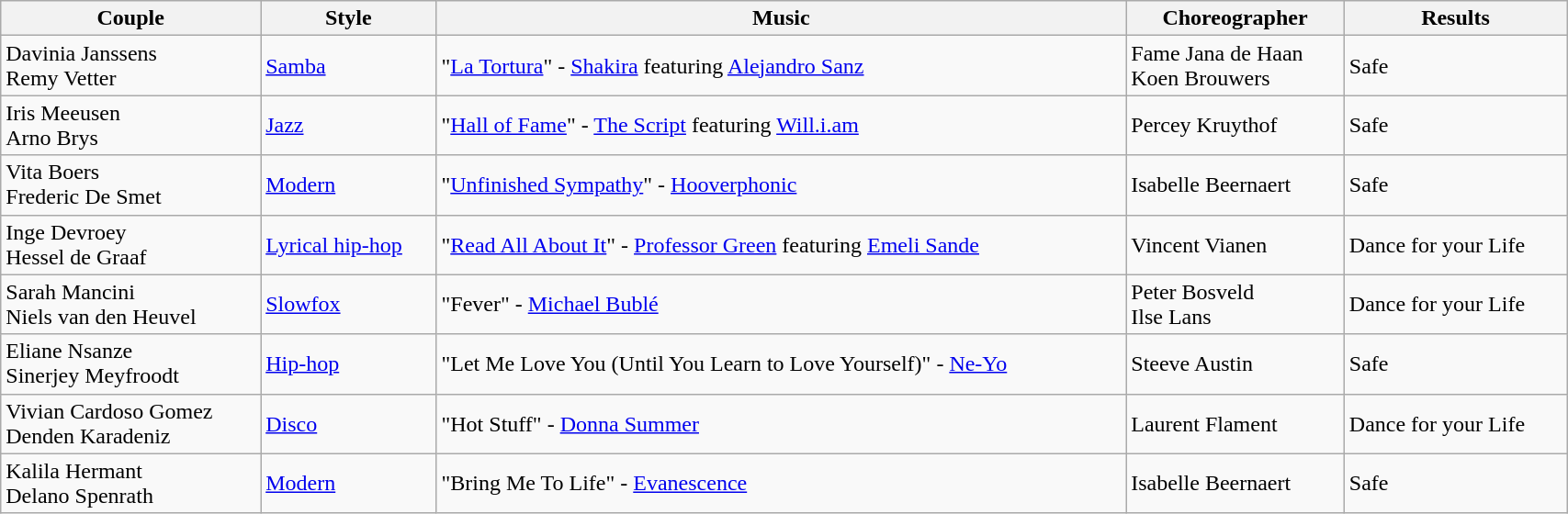<table class="wikitable" style="width:90%;">
<tr>
<th>Couple</th>
<th>Style</th>
<th>Music</th>
<th>Choreographer</th>
<th>Results</th>
</tr>
<tr>
<td>Davinia Janssens <br> Remy Vetter</td>
<td><a href='#'>Samba</a></td>
<td>"<a href='#'>La Tortura</a>" - <a href='#'>Shakira</a> featuring <a href='#'>Alejandro Sanz</a></td>
<td>Fame Jana de Haan <br> Koen Brouwers</td>
<td>Safe</td>
</tr>
<tr>
<td>Iris Meeusen <br> Arno Brys</td>
<td><a href='#'>Jazz</a></td>
<td>"<a href='#'>Hall of Fame</a>" - <a href='#'>The Script</a> featuring <a href='#'>Will.i.am</a></td>
<td>Percey Kruythof</td>
<td>Safe</td>
</tr>
<tr>
<td>Vita Boers <br> Frederic De Smet</td>
<td><a href='#'>Modern</a></td>
<td>"<a href='#'>Unfinished Sympathy</a>" - <a href='#'>Hooverphonic</a></td>
<td>Isabelle Beernaert</td>
<td>Safe</td>
</tr>
<tr>
<td>Inge Devroey <br> Hessel de Graaf</td>
<td><a href='#'>Lyrical hip-hop</a></td>
<td>"<a href='#'>Read All About It</a>" - <a href='#'>Professor Green</a> featuring <a href='#'>Emeli Sande</a></td>
<td>Vincent Vianen</td>
<td>Dance for your Life</td>
</tr>
<tr>
<td>Sarah Mancini <br> Niels van den Heuvel</td>
<td><a href='#'>Slowfox</a></td>
<td>"Fever" - <a href='#'>Michael Bublé</a></td>
<td>Peter Bosveld <br> Ilse Lans</td>
<td>Dance for your Life</td>
</tr>
<tr>
<td>Eliane Nsanze <br> Sinerjey Meyfroodt</td>
<td><a href='#'>Hip-hop</a></td>
<td>"Let Me Love You (Until You Learn to Love Yourself)" - <a href='#'>Ne-Yo</a></td>
<td>Steeve Austin</td>
<td>Safe</td>
</tr>
<tr>
<td>Vivian Cardoso Gomez <br> Denden Karadeniz</td>
<td><a href='#'>Disco</a></td>
<td>"Hot Stuff" - <a href='#'>Donna Summer</a></td>
<td>Laurent Flament</td>
<td>Dance for your Life</td>
</tr>
<tr>
<td>Kalila Hermant <br> Delano Spenrath</td>
<td><a href='#'>Modern</a></td>
<td>"Bring Me To Life" - <a href='#'>Evanescence</a></td>
<td>Isabelle Beernaert</td>
<td>Safe</td>
</tr>
</table>
